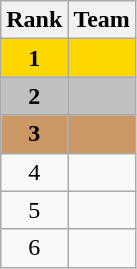<table class="wikitable" style="text-align:center">
<tr>
<th>Rank</th>
<th>Team</th>
</tr>
<tr bgcolor="gold">
<td><strong>1</strong></td>
<td align="left"><strong></strong></td>
</tr>
<tr bgcolor="silver">
<td><strong>2</strong></td>
<td align="left"><strong></strong></td>
</tr>
<tr bgcolor="#CC9966">
<td><strong>3</strong></td>
<td align="left"><strong></strong></td>
</tr>
<tr>
<td>4</td>
<td align="left"></td>
</tr>
<tr>
<td>5</td>
<td align="left"></td>
</tr>
<tr>
<td>6</td>
<td align="left"></td>
</tr>
</table>
